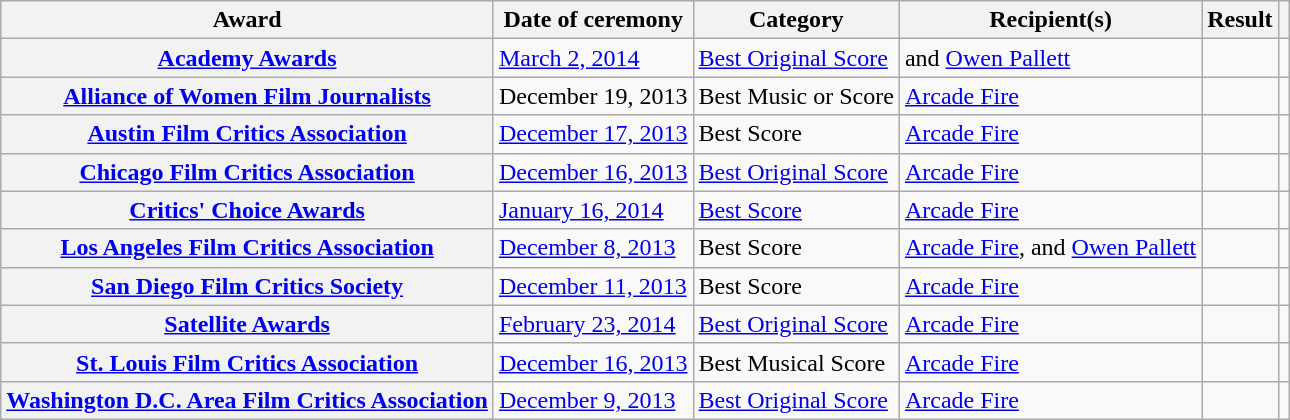<table class="wikitable plainrowheaders sortable">
<tr style= text-align:center;">
<th scope="col">Award</th>
<th scope="col">Date of ceremony</th>
<th scope="col">Category</th>
<th scope="col">Recipient(s)</th>
<th scope="col">Result</th>
<th scope="col" class="unsortable"></th>
</tr>
<tr>
<th scope="row"><a href='#'>Academy Awards</a></th>
<td><a href='#'>March 2, 2014</a></td>
<td><a href='#'>Best Original Score</a></td>
<td> and <a href='#'>Owen Pallett</a></td>
<td></td>
<td style="text-align:center;"><br></td>
</tr>
<tr>
<th scope="row"><a href='#'>Alliance of Women Film Journalists</a></th>
<td>December 19, 2013</td>
<td>Best Music or Score</td>
<td><a href='#'>Arcade Fire</a></td>
<td></td>
<td style="text-align:center;"><br></td>
</tr>
<tr>
<th scope="row"><a href='#'>Austin Film Critics Association</a></th>
<td><a href='#'>December 17, 2013</a></td>
<td>Best Score</td>
<td><a href='#'>Arcade Fire</a></td>
<td></td>
<td style="text-align:center;"></td>
</tr>
<tr>
<th scope="row"><a href='#'>Chicago Film Critics Association</a></th>
<td><a href='#'>December 16, 2013</a></td>
<td><a href='#'>Best Original Score</a></td>
<td><a href='#'>Arcade Fire</a></td>
<td></td>
<td style="text-align:center;"><br></td>
</tr>
<tr>
<th scope="row"><a href='#'>Critics' Choice Awards</a></th>
<td><a href='#'>January 16, 2014</a></td>
<td><a href='#'>Best Score</a></td>
<td><a href='#'>Arcade Fire</a></td>
<td></td>
<td style="text-align:center;"><br></td>
</tr>
<tr>
<th scope="row"><a href='#'>Los Angeles Film Critics Association</a></th>
<td><a href='#'>December 8, 2013</a></td>
<td>Best Score</td>
<td><a href='#'>Arcade Fire</a>, and <a href='#'>Owen Pallett</a></td>
<td></td>
<td style="text-align:center;"></td>
</tr>
<tr>
<th scope="row"><a href='#'>San Diego Film Critics Society</a></th>
<td><a href='#'>December 11, 2013</a></td>
<td>Best Score</td>
<td><a href='#'>Arcade Fire</a></td>
<td></td>
<td style="text-align:center;"><br></td>
</tr>
<tr>
<th scope="row"><a href='#'>Satellite Awards</a></th>
<td><a href='#'>February 23, 2014</a></td>
<td><a href='#'>Best Original Score</a></td>
<td><a href='#'>Arcade Fire</a></td>
<td></td>
<td style="text-align:center;"></td>
</tr>
<tr>
<th scope="row"><a href='#'>St. Louis Film Critics Association</a></th>
<td><a href='#'>December 16, 2013</a></td>
<td>Best Musical Score</td>
<td><a href='#'>Arcade Fire</a></td>
<td></td>
<td style="text-align:center;"></td>
</tr>
<tr>
<th scope="row"><a href='#'>Washington D.C. Area Film Critics Association</a></th>
<td><a href='#'>December 9, 2013</a></td>
<td><a href='#'>Best Original Score</a></td>
<td><a href='#'>Arcade Fire</a></td>
<td></td>
<td style="text-align:center;"><br></td>
</tr>
</table>
